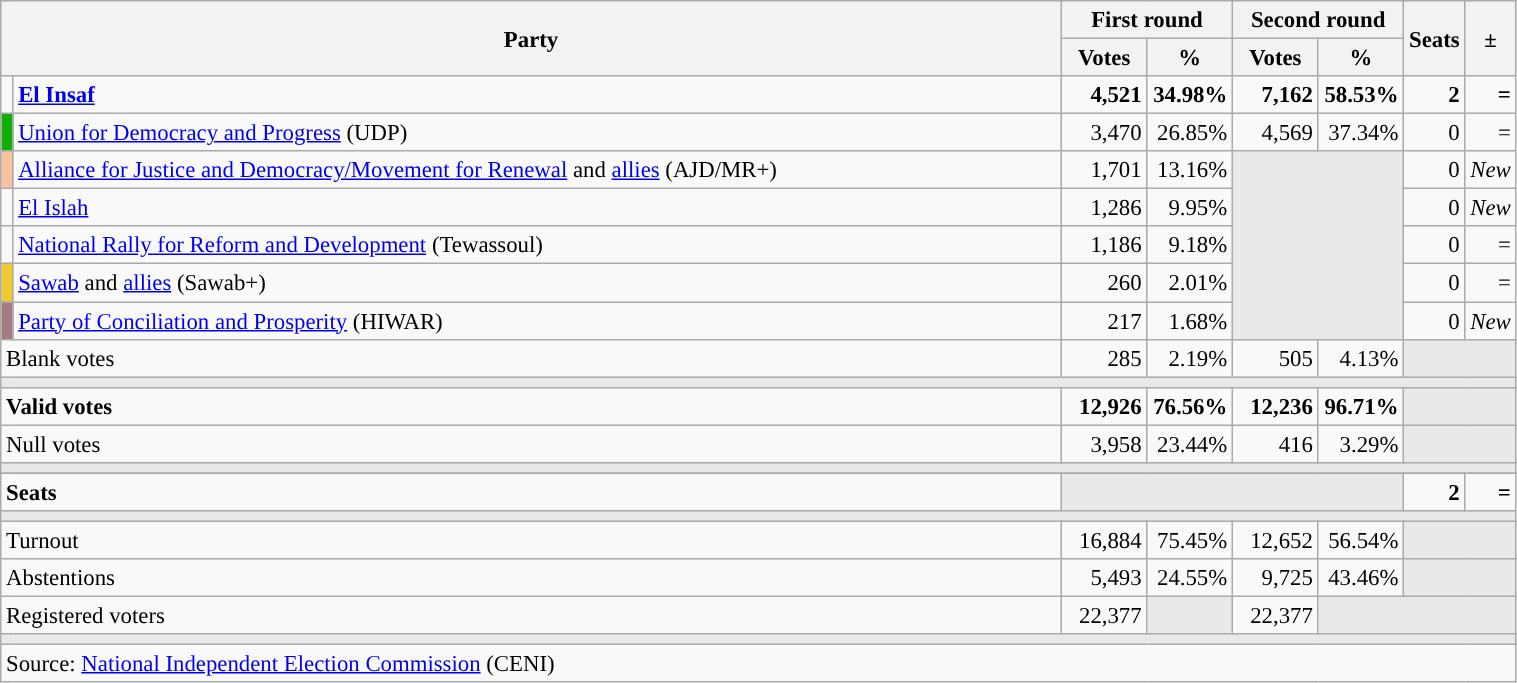<table class="wikitable" style="text-align:right;font-size:95%;">
<tr>
<th rowspan="2" colspan="2" width="700">Party</th>
<th colspan="2">First round</th>
<th colspan="2">Second round</th>
<th rowspan="2" width="25">Seats</th>
<th rowspan="2" width="20">±</th>
</tr>
<tr>
<th width="50">Votes</th>
<th width="50">%</th>
<th width="50">Votes</th>
<th width="50">%</th>
</tr>
<tr>
<td width="1" style="color:inherit;background:"></td>
<td style="text-align:left;"><strong><a href='#'>El Insaf</a></strong></td>
<td><strong>4,521</strong></td>
<td><strong>34.98%</strong></td>
<td><strong>7,162</strong></td>
<td><strong>58.53%</strong></td>
<td><strong>2</strong></td>
<td><strong>=</strong></td>
</tr>
<tr>
<td width="1" style="color:inherit;background:#0FAF05;"></td>
<td style="text-align:left;"><a href='#'>Union for Democracy and Progress</a> (UDP)</td>
<td>3,470</td>
<td>26.85%</td>
<td>4,569</td>
<td>37.34%</td>
<td>0</td>
<td>=</td>
</tr>
<tr>
<td width="1" style="color:inherit;background:#F8C3A0;"></td>
<td style="text-align:left;"><a href='#'>Alliance for Justice and Democracy/Movement for Renewal</a> and <a href='#'>allies</a> (AJD/MR+)</td>
<td>1,701</td>
<td>13.16%</td>
<td colspan="2" rowspan="5" style="background:#E9E9E9;"></td>
<td>0</td>
<td><em>New</em></td>
</tr>
<tr>
<td width="1" style="color:inherit;background:"></td>
<td style="text-align:left;"><a href='#'>El Islah</a></td>
<td>1,286</td>
<td>9.95%</td>
<td>0</td>
<td><em>New</em></td>
</tr>
<tr>
<td width="1" style="color:inherit;background:"></td>
<td style="text-align:left;"><a href='#'>National Rally for Reform and Development</a> (Tewassoul)</td>
<td>1,186</td>
<td>9.18%</td>
<td>0</td>
<td>=</td>
</tr>
<tr>
<td width="1" style="color:inherit;background:#F0C832;"></td>
<td style="text-align:left;"><a href='#'>Sawab</a> and <a href='#'>allies</a> (Sawab+)</td>
<td>260</td>
<td>2.01%</td>
<td>0</td>
<td>=</td>
</tr>
<tr>
<td width="1" style="color:inherit;background:#A47A7E;"></td>
<td style="text-align:left;"><a href='#'>Party of Conciliation and Prosperity</a> (HIWAR)</td>
<td>217</td>
<td>1.68%</td>
<td>0</td>
<td><em>New</em></td>
</tr>
<tr>
<td colspan="2" style="text-align:left;">Blank votes</td>
<td>285</td>
<td>2.19%</td>
<td>505</td>
<td>4.13%</td>
<td colspan="2" style="background:#E9E9E9;"></td>
</tr>
<tr>
<td colspan="8" style="background:#E9E9E9;"></td>
</tr>
<tr style="font-weight:bold;">
<td colspan="2" style="text-align:left;">Valid votes</td>
<td>12,926</td>
<td>76.56%</td>
<td>12,236</td>
<td>96.71%</td>
<td colspan="2" style="background:#E9E9E9;"></td>
</tr>
<tr>
<td colspan="2" style="text-align:left;">Null votes</td>
<td>3,958</td>
<td>23.44%</td>
<td>416</td>
<td>3.29%</td>
<td colspan="2" style="background:#E9E9E9;"></td>
</tr>
<tr>
<td colspan="8" style="background:#E9E9E9;"></td>
</tr>
<tr>
</tr>
<tr style="font-weight:bold;">
<td colspan="2" style="text-align:left;">Seats</td>
<td colspan="4" style="background:#E9E9E9;"></td>
<td>2</td>
<td>=</td>
</tr>
<tr>
<td colspan="8" style="background:#E9E9E9;"></td>
</tr>
<tr>
<td colspan="2" style="text-align:left;">Turnout</td>
<td>16,884</td>
<td>75.45%</td>
<td>12,652</td>
<td>56.54%</td>
<td colspan="2" style="background:#E9E9E9;"></td>
</tr>
<tr>
<td colspan="2" style="text-align:left;">Abstentions</td>
<td>5,493</td>
<td>24.55%</td>
<td>9,725</td>
<td>43.46%</td>
<td colspan="2" style="background:#E9E9E9;"></td>
</tr>
<tr>
<td colspan="2" style="text-align:left;">Registered voters</td>
<td>22,377</td>
<td style="color:inherit;background:#E9E9E9;"></td>
<td>22,377</td>
<td colspan="3" style="background:#E9E9E9;"></td>
</tr>
<tr>
<td colspan="8" style="background:#E9E9E9;"></td>
</tr>
<tr>
<td colspan="8" style="text-align:left;">Source: <a href='#'>National Independent Election Commission</a> (CENI)</td>
</tr>
</table>
